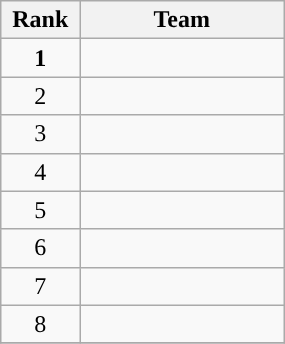<table class="wikitable sortable" style="text-align:center" cellpadding=2 cellspacing=2 width =15%>
<tr>
<th style="width:3em">Rank</th>
<th style="width:10em">Team</th>
</tr>
<tr>
<td><strong>1</strong></td>
<td><strong><a href='#'></a></strong></td>
</tr>
<tr>
<td>2</td>
<td><strong><a href='#'></a></strong></td>
</tr>
<tr>
<td>3</td>
<td><strong><a href='#'></a></strong></td>
</tr>
<tr>
<td>4</td>
<td><strong><a href='#'></a></strong></td>
</tr>
<tr>
<td>5</td>
<td><strong><a href='#'></a></strong></td>
</tr>
<tr>
<td>6</td>
<td><strong><a href='#'></a></strong></td>
</tr>
<tr>
<td>7</td>
<td><strong><a href='#'></a></strong></td>
</tr>
<tr>
<td>8</td>
<td><strong><a href='#'></a></strong></td>
</tr>
<tr>
</tr>
</table>
